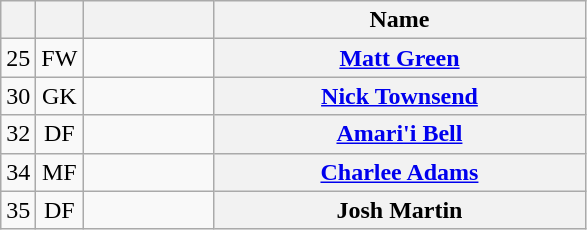<table class="wikitable plainrowheaders" style=text-align:center>
<tr>
<th scope="col"></th>
<th scope="col"></th>
<th scope="col" style="width:5em;"></th>
<th scope="col" style="width:15em;">Name</th>
</tr>
<tr>
<td>25</td>
<td>FW</td>
<td style:text-align:left></td>
<th scope=row><a href='#'>Matt Green</a></th>
</tr>
<tr>
<td>30</td>
<td>GK</td>
<td style:text-align:left></td>
<th scope=row><a href='#'>Nick Townsend</a></th>
</tr>
<tr>
<td>32</td>
<td>DF</td>
<td style:text-align:left></td>
<th scope=row><a href='#'>Amari'i Bell</a></th>
</tr>
<tr>
<td>34</td>
<td>MF</td>
<td style:text-align:left></td>
<th scope=row><a href='#'>Charlee Adams</a></th>
</tr>
<tr>
<td>35</td>
<td>DF</td>
<td style:text-align:left></td>
<th scope=row>Josh Martin</th>
</tr>
</table>
